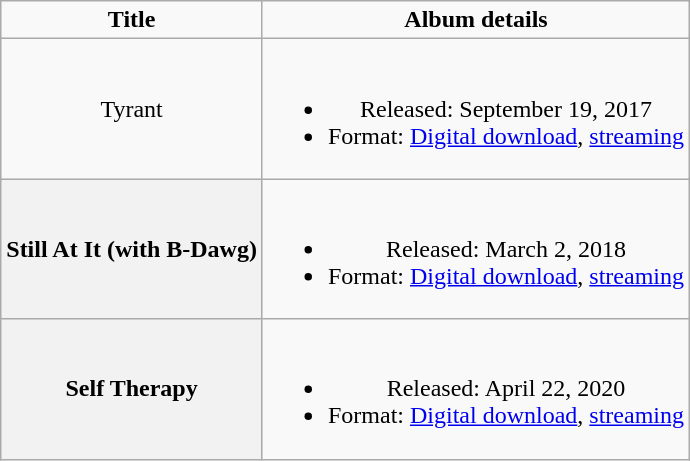<table class="wikitable plainrowheaders" style="text-align:center;">
<tr>
<td><strong>Title</strong></td>
<td><strong>Album details</strong></td>
</tr>
<tr>
<td>Tyrant</td>
<td><br><ul><li>Released: September 19, 2017</li><li>Format: <a href='#'>Digital download</a>, <a href='#'>streaming</a></li></ul></td>
</tr>
<tr>
<th>Still At It (with B-Dawg)</th>
<td><br><ul><li>Released: March 2, 2018</li><li>Format: <a href='#'>Digital download</a>, <a href='#'>streaming</a></li></ul></td>
</tr>
<tr>
<th>Self Therapy</th>
<td><br><ul><li>Released: April 22, 2020</li><li>Format: <a href='#'>Digital download</a>, <a href='#'>streaming</a></li></ul></td>
</tr>
</table>
